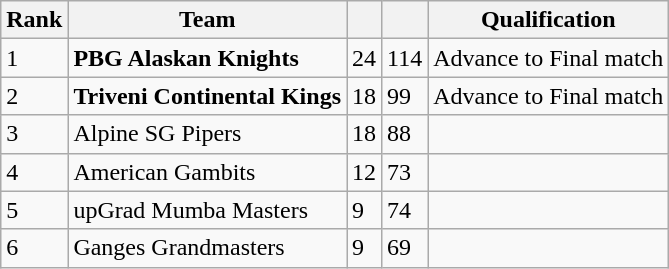<table class="wikitable">
<tr>
<th>Rank</th>
<th>Team</th>
<th></th>
<th></th>
<th>Qualification</th>
</tr>
<tr>
<td>1</td>
<td><strong>PBG Alaskan Knights</strong></td>
<td>24</td>
<td>114</td>
<td>Advance to Final match</td>
</tr>
<tr>
<td>2</td>
<td><strong>Triveni Continental Kings</strong></td>
<td>18</td>
<td>99</td>
<td>Advance to Final match</td>
</tr>
<tr>
<td>3</td>
<td>Alpine SG Pipers</td>
<td>18</td>
<td>88</td>
<td></td>
</tr>
<tr>
<td>4</td>
<td>American Gambits</td>
<td>12</td>
<td>73</td>
<td></td>
</tr>
<tr>
<td>5</td>
<td>upGrad Mumba Masters</td>
<td>9</td>
<td>74</td>
<td></td>
</tr>
<tr>
<td>6</td>
<td>Ganges Grandmasters</td>
<td>9</td>
<td>69</td>
<td></td>
</tr>
</table>
